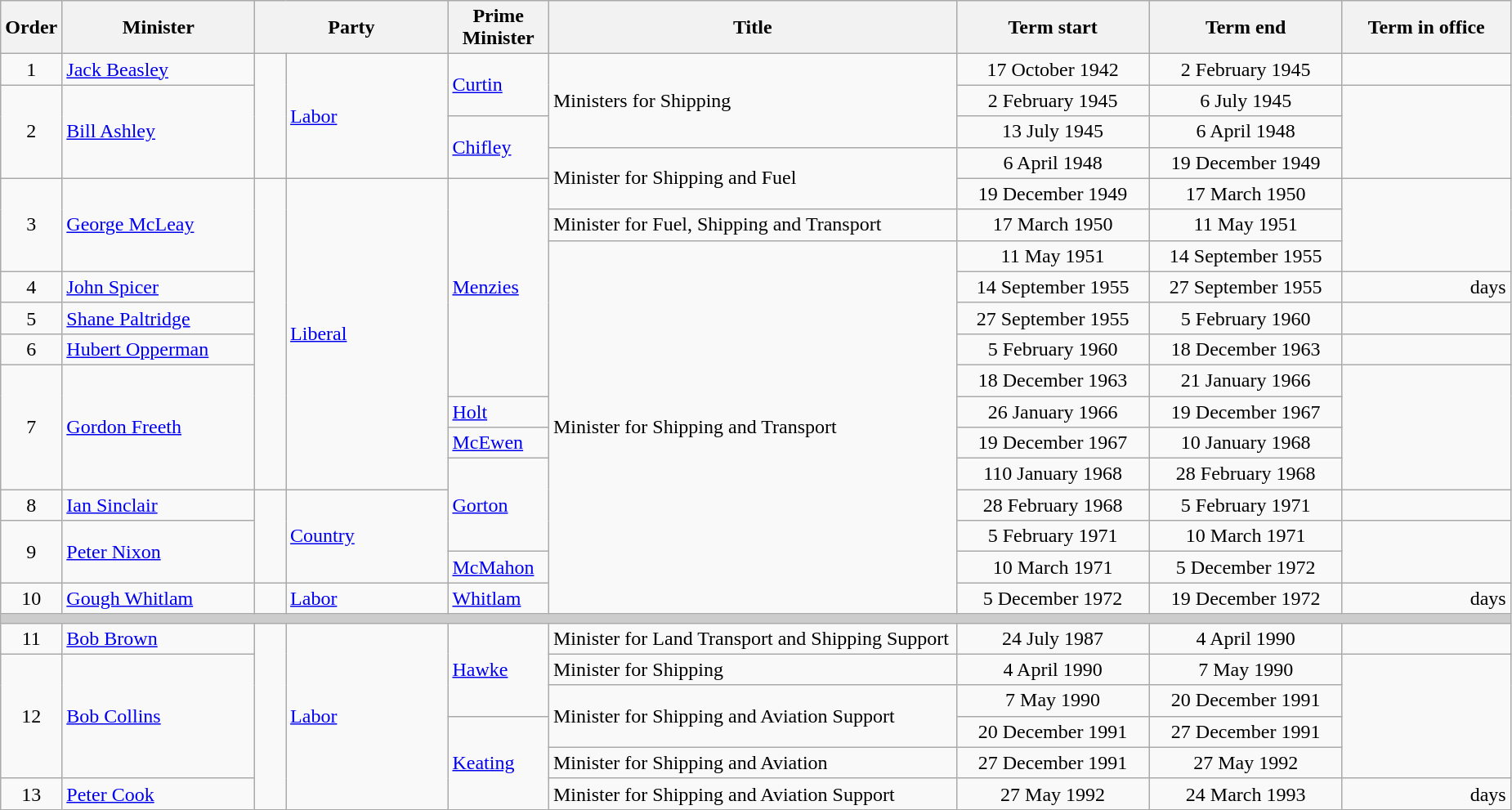<table class="wikitable">
<tr>
<th width=5>Order</th>
<th width=150>Minister</th>
<th width=150 colspan="2">Party</th>
<th width=75>Prime Minister</th>
<th width=325>Title</th>
<th width=150>Term start</th>
<th width=150>Term end</th>
<th width=130>Term in office</th>
</tr>
<tr>
<td align=center>1</td>
<td><a href='#'>Jack Beasley</a></td>
<td rowspan="4" ></td>
<td rowspan=4><a href='#'>Labor</a></td>
<td rowspan=2><a href='#'>Curtin</a></td>
<td rowspan=3>Ministers for Shipping</td>
<td align=center>17 October 1942</td>
<td align=center>2 February 1945</td>
<td align=right></td>
</tr>
<tr>
<td rowspan=3 align=center>2</td>
<td rowspan=3><a href='#'>Bill Ashley</a></td>
<td align=center>2 February 1945</td>
<td align=center>6 July 1945</td>
<td rowspan=3 align=right></td>
</tr>
<tr>
<td rowspan=2><a href='#'>Chifley</a></td>
<td align=center>13 July 1945</td>
<td align=center>6 April 1948</td>
</tr>
<tr>
<td rowspan=2>Minister for Shipping and Fuel</td>
<td align=center>6 April 1948</td>
<td align=center>19 December 1949</td>
</tr>
<tr>
<td rowspan=3 align=center>3</td>
<td rowspan=3><a href='#'>George McLeay</a></td>
<td rowspan="10" > </td>
<td rowspan=10><a href='#'>Liberal</a></td>
<td rowspan=7><a href='#'>Menzies</a></td>
<td align=center>19 December 1949</td>
<td align=center>17 March 1950</td>
<td rowspan=3 align=right><strong></strong></td>
</tr>
<tr>
<td>Minister for Fuel, Shipping and Transport</td>
<td align=center>17 March 1950</td>
<td align=center>11 May 1951</td>
</tr>
<tr>
<td rowspan=12>Minister for Shipping and Transport</td>
<td align=center>11 May 1951</td>
<td align=center>14 September 1955</td>
</tr>
<tr>
<td align=center>4</td>
<td><a href='#'>John Spicer</a></td>
<td align=center>14 September 1955</td>
<td align=center>27 September 1955</td>
<td align=right> days</td>
</tr>
<tr>
<td align=center>5</td>
<td><a href='#'>Shane Paltridge</a></td>
<td align=center>27 September 1955</td>
<td align=center>5 February 1960</td>
<td align=right></td>
</tr>
<tr>
<td align=center>6</td>
<td><a href='#'>Hubert Opperman</a></td>
<td align=center>5 February 1960</td>
<td align=center>18 December 1963</td>
<td align=right></td>
</tr>
<tr>
<td rowspan=4 align=center>7</td>
<td rowspan=4><a href='#'>Gordon Freeth</a></td>
<td align=center>18 December 1963</td>
<td align=center>21 January 1966</td>
<td rowspan=4 align=right></td>
</tr>
<tr>
<td><a href='#'>Holt</a></td>
<td align=center>26 January 1966</td>
<td align=center>19 December 1967</td>
</tr>
<tr>
<td><a href='#'>McEwen</a></td>
<td align=center>19 December 1967</td>
<td align=center>10 January 1968</td>
</tr>
<tr>
<td rowspan=3><a href='#'>Gorton</a></td>
<td align=center>110 January 1968</td>
<td align=center>28 February 1968</td>
</tr>
<tr>
<td align=center>8</td>
<td><a href='#'>Ian Sinclair</a></td>
<td rowspan="3" ></td>
<td rowspan=3><a href='#'>Country</a></td>
<td align=center>28 February 1968</td>
<td align=center>5 February 1971</td>
<td align=right></td>
</tr>
<tr>
<td rowspan=2 align=center>9</td>
<td rowspan=2><a href='#'>Peter Nixon</a></td>
<td align=center>5 February 1971</td>
<td align=center>10 March 1971</td>
<td rowspan=2 align=right></td>
</tr>
<tr>
<td><a href='#'>McMahon</a></td>
<td align=center>10 March 1971</td>
<td align=center>5 December 1972</td>
</tr>
<tr>
<td align=center>10</td>
<td><a href='#'>Gough Whitlam</a></td>
<td></td>
<td><a href='#'>Labor</a></td>
<td><a href='#'>Whitlam</a></td>
<td align=center>5 December 1972</td>
<td align=center>19 December 1972</td>
<td align=right> days</td>
</tr>
<tr>
<th colspan=9 style="background: #cccccc;"></th>
</tr>
<tr>
<td align=center>11</td>
<td><a href='#'>Bob Brown</a></td>
<td rowspan="6" ></td>
<td rowspan=6><a href='#'>Labor</a></td>
<td rowspan=3><a href='#'>Hawke</a></td>
<td>Minister for Land Transport and Shipping Support</td>
<td align=center>24 July 1987</td>
<td align=center>4 April 1990</td>
<td align=right></td>
</tr>
<tr>
<td rowspan=4 align=center>12</td>
<td rowspan=4><a href='#'>Bob Collins</a></td>
<td>Minister for Shipping</td>
<td align=center>4 April 1990</td>
<td align=center>7 May 1990</td>
<td rowspan=4 align=right></td>
</tr>
<tr>
<td rowspan=2>Minister for Shipping and Aviation Support</td>
<td align=center>7 May 1990</td>
<td align=center>20 December 1991</td>
</tr>
<tr>
<td rowspan=3><a href='#'>Keating</a></td>
<td align=center>20 December 1991</td>
<td align=center>27 December 1991</td>
</tr>
<tr>
<td>Minister for Shipping and Aviation</td>
<td align=center>27 December 1991</td>
<td align=center>27 May 1992</td>
</tr>
<tr>
<td align=center>13</td>
<td><a href='#'>Peter Cook</a></td>
<td>Minister for Shipping and Aviation Support</td>
<td align=center>27 May 1992</td>
<td align=center>24 March 1993</td>
<td align=right> days</td>
</tr>
</table>
